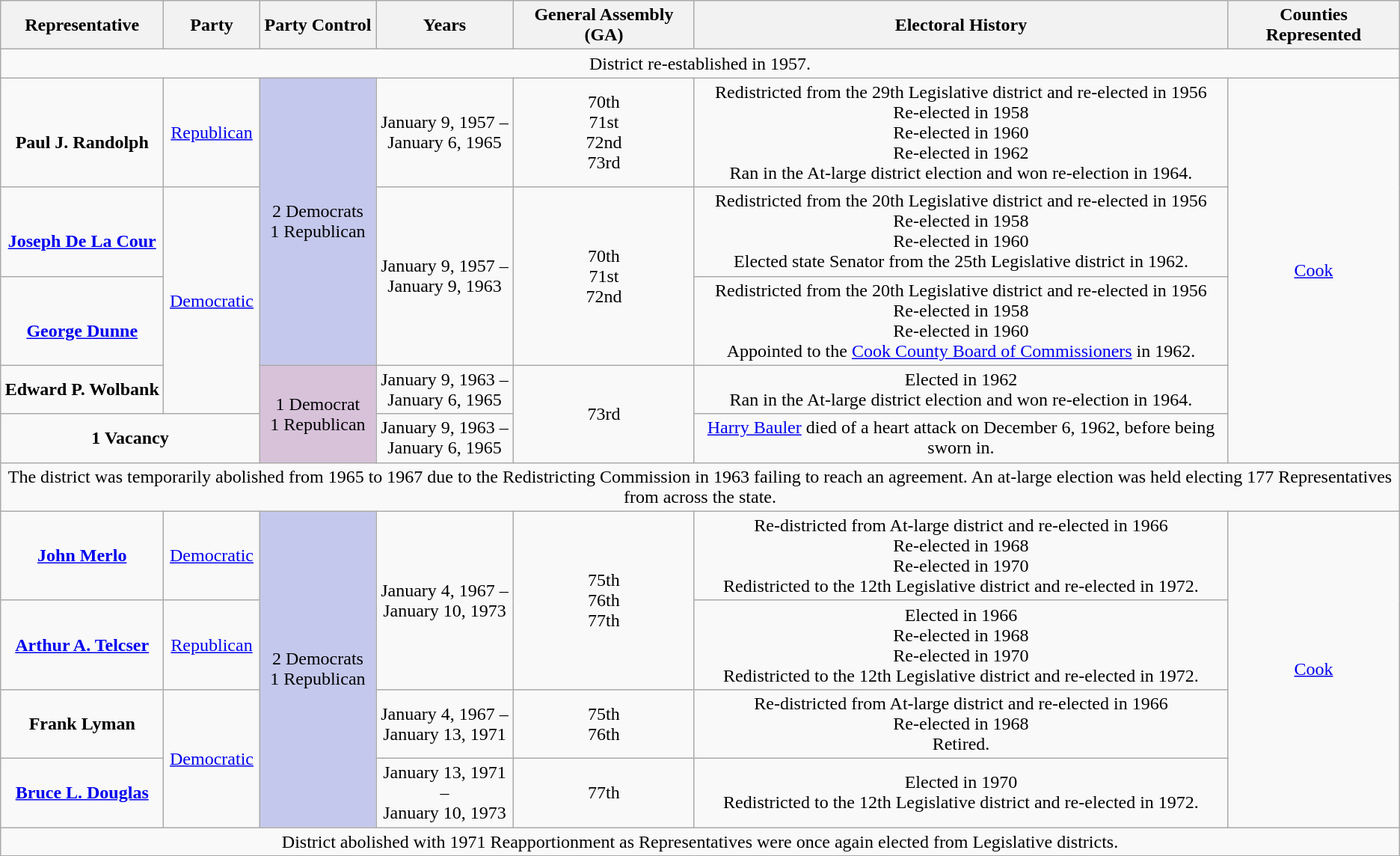<table class="wikitable" style="text-align:center">
<tr>
<th>Representative</th>
<th>Party</th>
<th>Party Control</th>
<th>Years</th>
<th>General Assembly (GA)</th>
<th>Electoral History</th>
<th>Counties Represented</th>
</tr>
<tr>
<td colspan=7>District re-established in 1957.</td>
</tr>
<tr>
<td><br><strong>Paul J. Randolph</strong></td>
<td><a href='#'>Republican</a></td>
<td rowspan=3 /bgcolor=#c4c8ec>2 Democrats<br>1 Republican</td>
<td>January 9, 1957 –<br>January 6, 1965</td>
<td>70th<br>71st<br>72nd<br>73rd</td>
<td>Redistricted from the 29th Legislative district and re-elected in 1956<br>Re-elected in 1958<br>Re-elected in 1960<br>Re-elected in 1962<br>Ran in the At-large district election and won re-election in 1964.</td>
<td rowspan=5><a href='#'>Cook</a></td>
</tr>
<tr>
<td><br><strong><a href='#'>Joseph De La Cour</a></strong></td>
<td rowspan=3 ><a href='#'>Democratic</a></td>
<td rowspan=2>January 9, 1957 –<br>January 9, 1963</td>
<td rowspan=2>70th<br>71st<br>72nd</td>
<td>Redistricted from the 20th Legislative district and re-elected in 1956<br>Re-elected in 1958<br>Re-elected in 1960<br>Elected state Senator from the 25th Legislative district in 1962.</td>
</tr>
<tr>
<td><br><strong><a href='#'>George Dunne</a></strong></td>
<td>Redistricted from the 20th Legislative district and re-elected in 1956<br>Re-elected in 1958<br>Re-elected in 1960<br>Appointed to the <a href='#'>Cook County Board of Commissioners</a> in 1962.</td>
</tr>
<tr>
<td><strong>Edward P. Wolbank</strong></td>
<td rowspan=2 /bgcolor=#d7c2da>1 Democrat<br>1 Republican</td>
<td>January 9, 1963 –<br>January 6, 1965</td>
<td rowspan=2>73rd</td>
<td>Elected in 1962<br>Ran in the At-large district election and won re-election in 1964.</td>
</tr>
<tr>
<td colspan=2><strong>1 Vacancy</strong></td>
<td>January 9, 1963 –<br>January 6, 1965</td>
<td><a href='#'>Harry Bauler</a> died of a heart attack on December 6, 1962, before being sworn in.</td>
</tr>
<tr>
<td colspan=7>The district was temporarily abolished from 1965 to 1967 due to the Redistricting Commission in 1963 failing to reach an agreement. An at-large election was held electing 177 Representatives from across the state.</td>
</tr>
<tr>
<td><strong><a href='#'>John Merlo</a></strong></td>
<td><a href='#'>Democratic</a></td>
<td rowspan=4 /bgcolor=#c4c8ec>2 Democrats<br>1 Republican</td>
<td rowspan=2>January 4, 1967 –<br>January 10, 1973</td>
<td rowspan=2>75th<br>76th<br>77th</td>
<td>Re-districted from At-large district and re-elected in 1966<br>Re-elected in 1968<br>Re-elected in 1970<br>Redistricted to the 12th Legislative district and re-elected in 1972.</td>
<td rowspan=4><a href='#'>Cook</a></td>
</tr>
<tr>
<td><strong><a href='#'>Arthur A. Telcser</a></strong></td>
<td><a href='#'>Republican</a></td>
<td>Elected in 1966<br>Re-elected in 1968<br>Re-elected in 1970<br>Redistricted to the 12th Legislative district and re-elected in 1972.</td>
</tr>
<tr>
<td><strong>Frank Lyman</strong></td>
<td rowspan=2 ><a href='#'>Democratic</a></td>
<td>January 4, 1967 –<br>January 13, 1971</td>
<td>75th<br>76th</td>
<td>Re-districted from At-large district and re-elected in 1966<br>Re-elected in 1968<br>Retired.</td>
</tr>
<tr>
<td><strong><a href='#'>Bruce L. Douglas</a></strong></td>
<td>January 13, 1971 –<br>January 10, 1973</td>
<td>77th</td>
<td>Elected in 1970<br>Redistricted to the 12th Legislative district and re-elected in 1972.</td>
</tr>
<tr>
<td colspan=7>District abolished with 1971 Reapportionment as Representatives were once again elected from Legislative districts.</td>
</tr>
</table>
